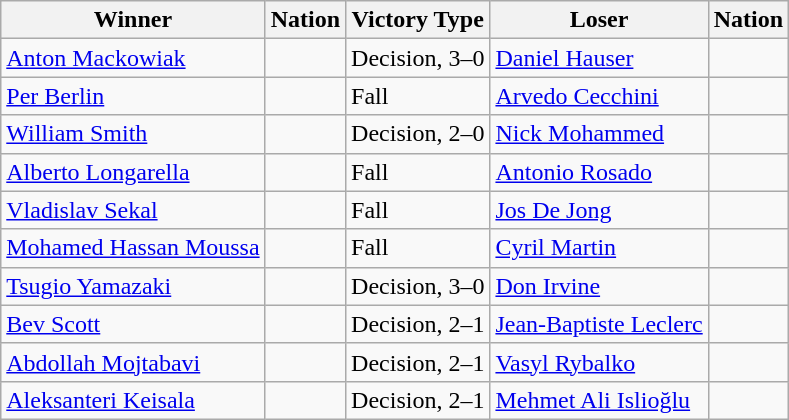<table class="wikitable sortable" style="text-align:left;">
<tr>
<th>Winner</th>
<th>Nation</th>
<th>Victory Type</th>
<th>Loser</th>
<th>Nation</th>
</tr>
<tr>
<td><a href='#'>Anton Mackowiak</a></td>
<td></td>
<td>Decision, 3–0</td>
<td><a href='#'>Daniel Hauser</a></td>
<td></td>
</tr>
<tr>
<td><a href='#'>Per Berlin</a></td>
<td></td>
<td>Fall</td>
<td><a href='#'>Arvedo Cecchini</a></td>
<td></td>
</tr>
<tr>
<td><a href='#'>William Smith</a></td>
<td></td>
<td>Decision, 2–0</td>
<td><a href='#'>Nick Mohammed</a></td>
<td></td>
</tr>
<tr>
<td><a href='#'>Alberto Longarella</a></td>
<td></td>
<td>Fall</td>
<td><a href='#'>Antonio Rosado</a></td>
<td></td>
</tr>
<tr>
<td><a href='#'>Vladislav Sekal</a></td>
<td></td>
<td>Fall</td>
<td><a href='#'>Jos De Jong</a></td>
<td></td>
</tr>
<tr>
<td><a href='#'>Mohamed Hassan Moussa</a></td>
<td></td>
<td>Fall</td>
<td><a href='#'>Cyril Martin</a></td>
<td></td>
</tr>
<tr>
<td><a href='#'>Tsugio Yamazaki</a></td>
<td></td>
<td>Decision, 3–0</td>
<td><a href='#'>Don Irvine</a></td>
<td></td>
</tr>
<tr>
<td><a href='#'>Bev Scott</a></td>
<td></td>
<td>Decision, 2–1</td>
<td><a href='#'>Jean-Baptiste Leclerc</a></td>
<td></td>
</tr>
<tr>
<td><a href='#'>Abdollah Mojtabavi</a></td>
<td></td>
<td>Decision, 2–1</td>
<td><a href='#'>Vasyl Rybalko</a></td>
<td></td>
</tr>
<tr>
<td><a href='#'>Aleksanteri Keisala</a></td>
<td></td>
<td>Decision, 2–1</td>
<td><a href='#'>Mehmet Ali Islioğlu</a></td>
<td></td>
</tr>
</table>
